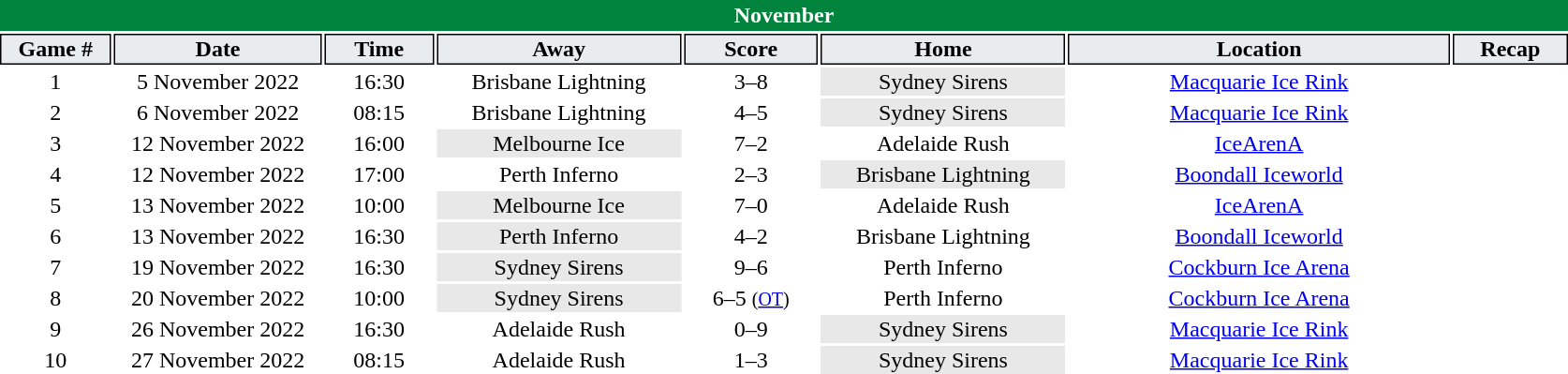<table class="toccolours" style="width:70em;text-align: center">
<tr>
<th colspan="8" style="background:#00843d;color:white;border:#00843d 1px solid">November</th>
</tr>
<tr>
<th style="background:#e9ecef;color:black;border:#000000 1px solid; width: 40px">Game #</th>
<th style="background:#e9ecef;color:black;border:#000000 1px solid; width: 80px">Date</th>
<th style="background:#e9ecef;color:black;border:#000000 1px solid; width: 40px">Time</th>
<th style="background:#e9ecef;color:black;border:#000000 1px solid; width: 95px">Away</th>
<th style="background:#e9ecef;color:black;border:#000000 1px solid; width: 50px">Score</th>
<th style="background:#e9ecef;color:black;border:#000000 1px solid; width: 95px">Home</th>
<th style="background:#e9ecef;color:black;border:#000000 1px solid; width: 150px">Location</th>
<th style="background:#e9ecef;color:black;border:#000000 1px solid; width: 40px">Recap</th>
</tr>
<tr>
<td>1</td>
<td>5 November 2022</td>
<td>16:30</td>
<td>Brisbane Lightning</td>
<td>3–8</td>
<td bgcolor="#e8e8e8">Sydney Sirens</td>
<td><a href='#'>Macquarie Ice Rink</a></td>
<td></td>
</tr>
<tr>
<td>2</td>
<td>6 November 2022</td>
<td>08:15</td>
<td>Brisbane Lightning</td>
<td>4–5</td>
<td bgcolor="#e8e8e8">Sydney Sirens</td>
<td><a href='#'>Macquarie Ice Rink</a></td>
<td></td>
</tr>
<tr>
<td>3</td>
<td>12 November 2022</td>
<td>16:00</td>
<td bgcolor="#e8e8e8">Melbourne Ice</td>
<td>7–2</td>
<td>Adelaide Rush</td>
<td><a href='#'>IceArenA</a></td>
<td></td>
</tr>
<tr>
<td>4</td>
<td>12 November 2022</td>
<td>17:00</td>
<td>Perth Inferno</td>
<td>2–3</td>
<td bgcolor="#e8e8e8">Brisbane Lightning</td>
<td><a href='#'>Boondall Iceworld</a></td>
<td></td>
</tr>
<tr>
<td>5</td>
<td>13 November 2022</td>
<td>10:00</td>
<td bgcolor="#e8e8e8">Melbourne Ice</td>
<td>7–0</td>
<td>Adelaide Rush</td>
<td><a href='#'>IceArenA</a></td>
<td></td>
</tr>
<tr>
<td>6</td>
<td>13 November 2022</td>
<td>16:30</td>
<td bgcolor="#e8e8e8">Perth Inferno</td>
<td>4–2</td>
<td>Brisbane Lightning</td>
<td><a href='#'>Boondall Iceworld</a></td>
<td></td>
</tr>
<tr>
<td>7</td>
<td>19 November 2022</td>
<td>16:30</td>
<td bgcolor="#e8e8e8">Sydney Sirens</td>
<td>9–6</td>
<td>Perth Inferno</td>
<td><a href='#'>Cockburn Ice Arena</a></td>
<td></td>
</tr>
<tr>
<td>8</td>
<td>20 November 2022</td>
<td>10:00</td>
<td bgcolor="#e8e8e8">Sydney Sirens</td>
<td>6–5 <small>(<a href='#'>OT</a>)</small></td>
<td>Perth Inferno</td>
<td><a href='#'>Cockburn Ice Arena</a></td>
<td></td>
</tr>
<tr>
<td>9</td>
<td>26 November 2022</td>
<td>16:30</td>
<td>Adelaide Rush</td>
<td>0–9</td>
<td bgcolor="#e8e8e8">Sydney Sirens</td>
<td><a href='#'>Macquarie Ice Rink</a></td>
<td></td>
</tr>
<tr>
<td>10</td>
<td>27 November 2022</td>
<td>08:15</td>
<td>Adelaide Rush</td>
<td>1–3</td>
<td bgcolor="#e8e8e8">Sydney Sirens</td>
<td><a href='#'>Macquarie Ice Rink</a></td>
<td></td>
</tr>
<tr>
</tr>
</table>
